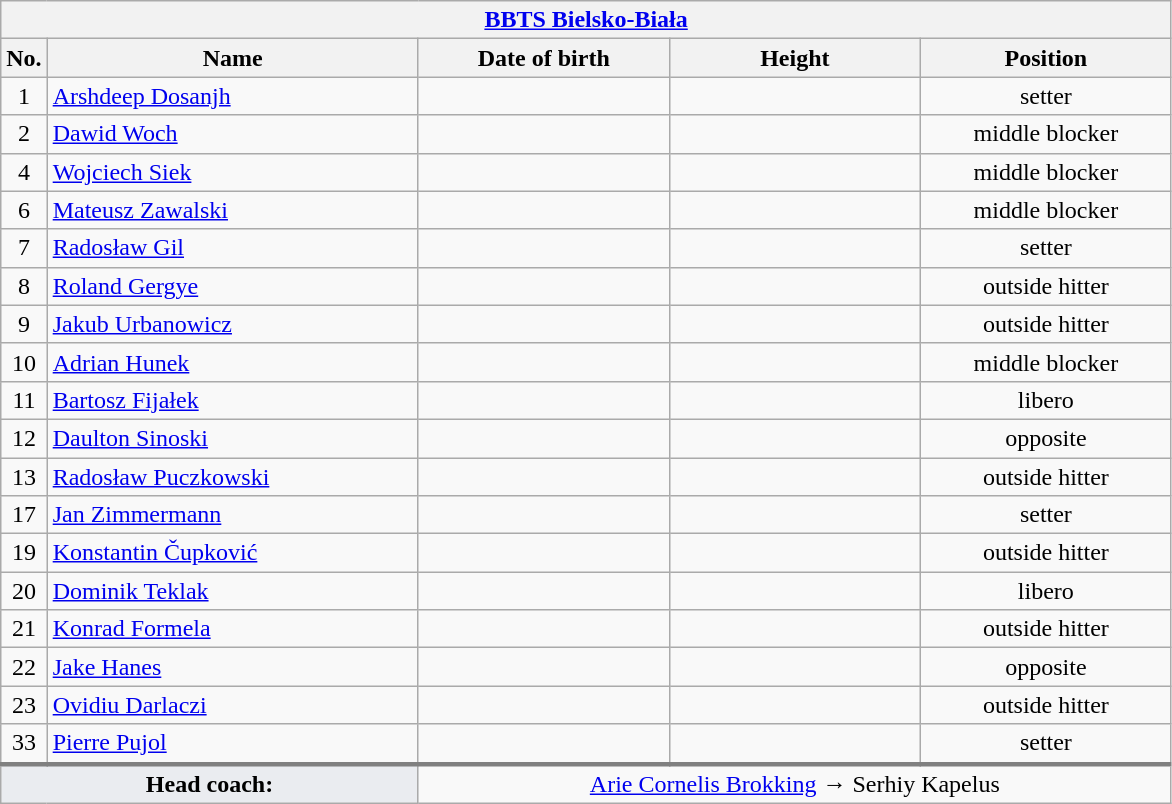<table class="wikitable collapsible collapsed" style="font-size:100%; text-align:center">
<tr>
<th colspan=5 style="width:30em"><a href='#'>BBTS Bielsko-Biała</a></th>
</tr>
<tr>
<th>No.</th>
<th style="width:15em">Name</th>
<th style="width:10em">Date of birth</th>
<th style="width:10em">Height</th>
<th style="width:10em">Position</th>
</tr>
<tr>
<td>1</td>
<td align=left> <a href='#'>Arshdeep Dosanjh</a></td>
<td align=right></td>
<td></td>
<td>setter</td>
</tr>
<tr>
<td>2</td>
<td align=left> <a href='#'>Dawid Woch</a></td>
<td align=right></td>
<td></td>
<td>middle blocker</td>
</tr>
<tr>
<td>4</td>
<td align=left> <a href='#'>Wojciech Siek</a></td>
<td align=right></td>
<td></td>
<td>middle blocker</td>
</tr>
<tr>
<td>6</td>
<td align=left> <a href='#'>Mateusz Zawalski</a></td>
<td align=right></td>
<td></td>
<td>middle blocker</td>
</tr>
<tr>
<td>7</td>
<td align=left> <a href='#'>Radosław Gil</a></td>
<td align=right></td>
<td></td>
<td>setter</td>
</tr>
<tr>
<td>8</td>
<td align=left> <a href='#'>Roland Gergye</a></td>
<td align=right></td>
<td></td>
<td>outside hitter</td>
</tr>
<tr>
<td>9</td>
<td align=left> <a href='#'>Jakub Urbanowicz</a></td>
<td align=right></td>
<td></td>
<td>outside hitter</td>
</tr>
<tr>
<td>10</td>
<td align=left> <a href='#'>Adrian Hunek</a></td>
<td align=right></td>
<td></td>
<td>middle blocker</td>
</tr>
<tr>
<td>11</td>
<td align=left> <a href='#'>Bartosz Fijałek</a></td>
<td align=right></td>
<td></td>
<td>libero</td>
</tr>
<tr>
<td>12</td>
<td align=left> <a href='#'>Daulton Sinoski</a></td>
<td align=right></td>
<td></td>
<td>opposite</td>
</tr>
<tr>
<td>13</td>
<td align=left> <a href='#'>Radosław Puczkowski</a></td>
<td align=right></td>
<td></td>
<td>outside hitter</td>
</tr>
<tr>
<td>17</td>
<td align=left> <a href='#'>Jan Zimmermann</a></td>
<td align=right></td>
<td></td>
<td>setter</td>
</tr>
<tr>
<td>19</td>
<td align=left> <a href='#'>Konstantin Čupković</a></td>
<td align=right></td>
<td></td>
<td>outside hitter</td>
</tr>
<tr>
<td>20</td>
<td align=left> <a href='#'>Dominik Teklak</a></td>
<td align=right></td>
<td></td>
<td>libero</td>
</tr>
<tr>
<td>21</td>
<td align=left> <a href='#'>Konrad Formela</a></td>
<td align=right></td>
<td></td>
<td>outside hitter</td>
</tr>
<tr>
<td>22</td>
<td align=left> <a href='#'>Jake Hanes</a></td>
<td align=right></td>
<td></td>
<td>opposite</td>
</tr>
<tr>
<td>23</td>
<td align=left> <a href='#'>Ovidiu Darlaczi</a></td>
<td align=right></td>
<td></td>
<td>outside hitter</td>
</tr>
<tr>
<td>33</td>
<td align=left> <a href='#'>Pierre Pujol</a></td>
<td align=right></td>
<td></td>
<td>setter</td>
</tr>
<tr style="border-top: 3px solid grey">
<td colspan=2 style="background:#EAECF0"><strong>Head coach:</strong></td>
<td colspan=3> <a href='#'>Arie Cornelis Brokking</a> →  Serhiy Kapelus</td>
</tr>
</table>
